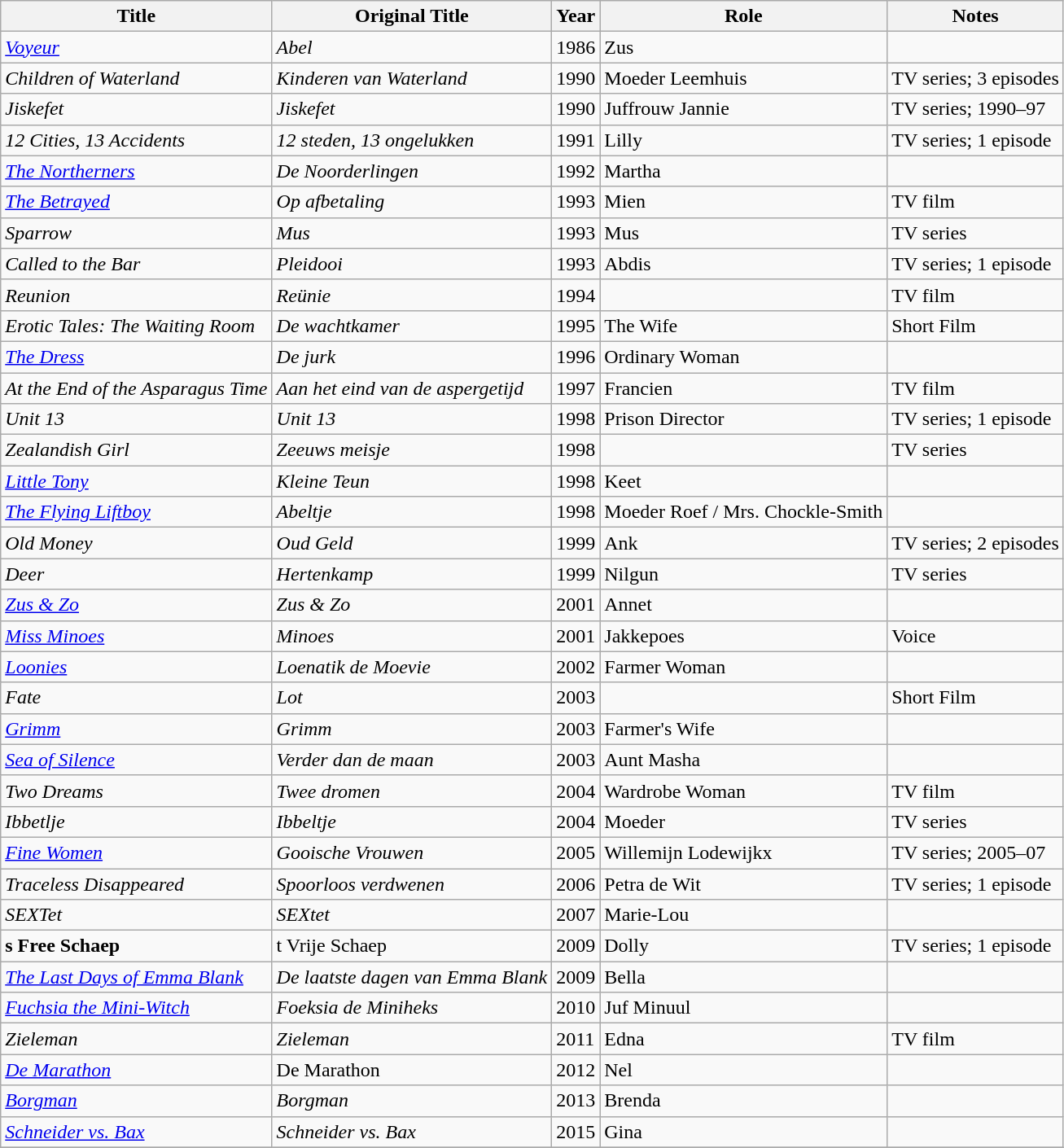<table class="wikitable sortable">
<tr>
<th>Title</th>
<th>Original Title</th>
<th>Year</th>
<th>Role</th>
<th>Notes</th>
</tr>
<tr>
<td><em><a href='#'>Voyeur</a></em></td>
<td><em>Abel</em></td>
<td>1986</td>
<td>Zus</td>
<td></td>
</tr>
<tr>
<td><em>Children of Waterland</em></td>
<td><em>Kinderen van Waterland</em></td>
<td>1990</td>
<td>Moeder Leemhuis</td>
<td>TV series; 3 episodes</td>
</tr>
<tr>
<td><em>Jiskefet</em></td>
<td><em>Jiskefet</em></td>
<td>1990</td>
<td>Juffrouw Jannie</td>
<td>TV series; 1990–97</td>
</tr>
<tr>
<td><em>12 Cities, 13 Accidents</em></td>
<td><em>12 steden, 13 ongelukken</em></td>
<td>1991</td>
<td>Lilly</td>
<td>TV series; 1 episode</td>
</tr>
<tr>
<td><em><a href='#'>The Northerners</a></em></td>
<td><em>De Noorderlingen</em></td>
<td>1992</td>
<td>Martha</td>
<td></td>
</tr>
<tr>
<td><em><a href='#'>The Betrayed</a></em></td>
<td><em>Op afbetaling</em></td>
<td>1993</td>
<td>Mien</td>
<td>TV film</td>
</tr>
<tr>
<td><em>Sparrow</em></td>
<td><em>Mus</em></td>
<td>1993</td>
<td>Mus</td>
<td>TV series</td>
</tr>
<tr>
<td><em>Called to the Bar</em></td>
<td><em>Pleidooi</em></td>
<td>1993</td>
<td>Abdis</td>
<td>TV series; 1 episode</td>
</tr>
<tr>
<td><em>Reunion</em></td>
<td><em>Reünie</em></td>
<td>1994</td>
<td></td>
<td>TV film</td>
</tr>
<tr>
<td><em>Erotic Tales: The Waiting Room</em></td>
<td><em>De wachtkamer</em></td>
<td>1995</td>
<td>The Wife</td>
<td>Short Film</td>
</tr>
<tr>
<td><em><a href='#'>The Dress</a></em></td>
<td><em>De jurk</em></td>
<td>1996</td>
<td>Ordinary Woman</td>
<td></td>
</tr>
<tr>
<td><em>At the End of the Asparagus Time</em></td>
<td><em>Aan het eind van de aspergetijd</em></td>
<td>1997</td>
<td>Francien</td>
<td>TV film</td>
</tr>
<tr>
<td><em>Unit 13</em></td>
<td><em>Unit 13</em></td>
<td>1998</td>
<td>Prison Director</td>
<td>TV series; 1 episode</td>
</tr>
<tr>
<td><em>Zealandish Girl</em></td>
<td><em>Zeeuws meisje</em></td>
<td>1998</td>
<td></td>
<td>TV series</td>
</tr>
<tr>
<td><em><a href='#'>Little Tony</a></em></td>
<td><em>Kleine Teun</em></td>
<td>1998</td>
<td>Keet</td>
<td></td>
</tr>
<tr>
<td><em><a href='#'>The Flying Liftboy</a></em></td>
<td><em>Abeltje</em></td>
<td>1998</td>
<td>Moeder Roef / Mrs. Chockle-Smith</td>
<td></td>
</tr>
<tr>
<td><em>Old Money</em></td>
<td><em>Oud Geld</em></td>
<td>1999</td>
<td>Ank</td>
<td>TV series; 2 episodes</td>
</tr>
<tr>
<td><em>Deer</em></td>
<td><em>Hertenkamp</em></td>
<td>1999</td>
<td>Nilgun</td>
<td>TV series</td>
</tr>
<tr>
<td><em><a href='#'>Zus & Zo</a></em></td>
<td><em>Zus & Zo</em></td>
<td>2001</td>
<td>Annet</td>
<td></td>
</tr>
<tr>
<td><em><a href='#'>Miss Minoes</a></em></td>
<td><em>Minoes</em></td>
<td>2001</td>
<td>Jakkepoes</td>
<td>Voice</td>
</tr>
<tr>
<td><em><a href='#'>Loonies</a></em></td>
<td><em>Loenatik de Moevie</em></td>
<td>2002</td>
<td>Farmer Woman</td>
<td></td>
</tr>
<tr>
<td><em>Fate</em></td>
<td><em>Lot</em></td>
<td>2003</td>
<td></td>
<td>Short Film</td>
</tr>
<tr>
<td><em><a href='#'>Grimm</a></em></td>
<td><em>Grimm</em></td>
<td>2003</td>
<td>Farmer's Wife</td>
<td></td>
</tr>
<tr>
<td><em><a href='#'>Sea of Silence</a></em></td>
<td><em>Verder dan de maan</em></td>
<td>2003</td>
<td>Aunt Masha</td>
<td></td>
</tr>
<tr>
<td><em>Two Dreams</em></td>
<td><em>Twee dromen</em></td>
<td>2004</td>
<td>Wardrobe Woman</td>
<td>TV film</td>
</tr>
<tr>
<td><em>Ibbetlje</em></td>
<td><em>Ibbeltje</em></td>
<td>2004</td>
<td>Moeder</td>
<td>TV series</td>
</tr>
<tr>
<td><em><a href='#'>Fine Women</a></em></td>
<td><em>Gooische Vrouwen</em></td>
<td>2005</td>
<td>Willemijn Lodewijkx</td>
<td>TV series; 2005–07</td>
</tr>
<tr>
<td><em>Traceless Disappeared</em></td>
<td><em>Spoorloos verdwenen</em></td>
<td>2006</td>
<td>Petra de Wit</td>
<td>TV series; 1 episode</td>
</tr>
<tr>
<td><em>SEXTet</em></td>
<td><em>SEXtet</em></td>
<td>2007</td>
<td>Marie-Lou</td>
<td></td>
</tr>
<tr>
<td><strong>s Free Schaep<em></td>
<td></strong>t Vrije Schaep</em></td>
<td>2009</td>
<td>Dolly</td>
<td>TV series; 1 episode</td>
</tr>
<tr>
<td><em><a href='#'>The Last Days of Emma Blank</a></em></td>
<td><em>De laatste dagen van Emma Blank</em></td>
<td>2009</td>
<td>Bella</td>
<td></td>
</tr>
<tr>
<td><em><a href='#'>Fuchsia the Mini-Witch</a></em></td>
<td><em>Foeksia de Miniheks</em></td>
<td>2010</td>
<td>Juf Minuul</td>
<td></td>
</tr>
<tr>
<td><em>Zieleman</em></td>
<td><em>Zieleman</em></td>
<td>2011</td>
<td>Edna</td>
<td>TV film</td>
</tr>
<tr>
<td><em><a href='#'>De Marathon</a></em></td>
<td>De Marathon</td>
<td>2012</td>
<td>Nel</td>
<td></td>
</tr>
<tr>
<td><em><a href='#'>Borgman</a></em></td>
<td><em>Borgman</em></td>
<td>2013</td>
<td>Brenda</td>
<td></td>
</tr>
<tr>
<td><em><a href='#'>Schneider vs. Bax</a></em></td>
<td><em>Schneider vs. Bax</em></td>
<td>2015</td>
<td>Gina</td>
<td></td>
</tr>
<tr>
</tr>
</table>
